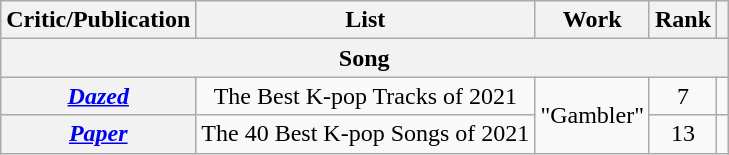<table class="wikitable plainrowheaders sortable">
<tr>
<th>Critic/Publication</th>
<th scope="col" class="unsortable">List</th>
<th scope="col" class="unsortable">Work</th>
<th data-sort-type="number">Rank</th>
<th scope="col" class="unsortable"></th>
</tr>
<tr>
<th align="center" colspan="5">Song</th>
</tr>
<tr>
<th scope="row"><em><a href='#'>Dazed</a></em></th>
<td align="center">The Best K-pop Tracks of 2021</td>
<td rowspan="2" align="center">"Gambler"</td>
<td align="center">7</td>
<td align="center"></td>
</tr>
<tr>
<th scope="row"><em><a href='#'>Paper</a></em></th>
<td align="center">The 40 Best K-pop Songs of 2021</td>
<td align="center">13</td>
<td align="center"></td>
</tr>
</table>
